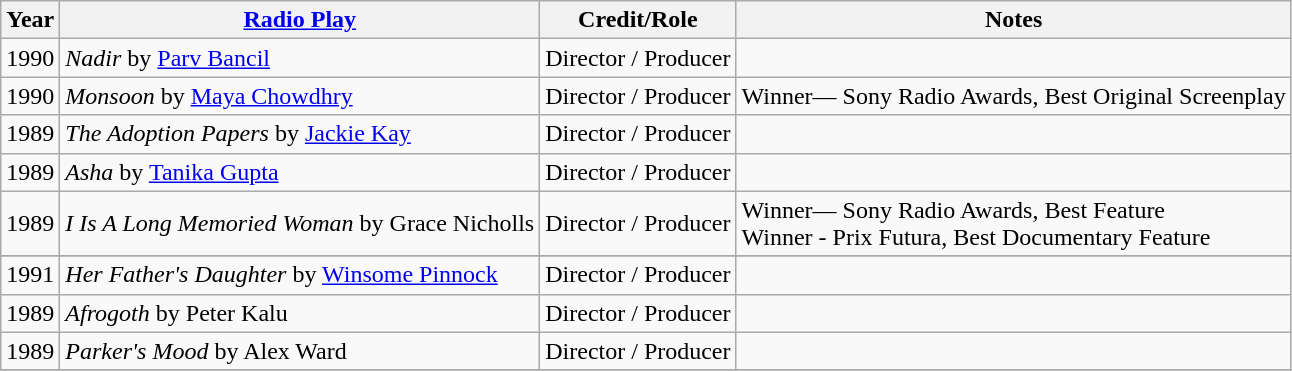<table class="wikitable sortable">
<tr>
<th>Year</th>
<th><a href='#'>Radio Play</a></th>
<th>Credit/Role</th>
<th>Notes</th>
</tr>
<tr>
<td>1990</td>
<td><em>Nadir</em> by <a href='#'>Parv Bancil</a></td>
<td>Director / Producer</td>
<td></td>
</tr>
<tr>
<td>1990</td>
<td><em>Monsoon</em> by <a href='#'>Maya Chowdhry</a></td>
<td>Director / Producer</td>
<td>Winner— Sony Radio Awards, Best Original Screenplay</td>
</tr>
<tr>
<td>1989</td>
<td><em>The Adoption Papers</em> by <a href='#'>Jackie Kay</a></td>
<td>Director / Producer</td>
<td></td>
</tr>
<tr>
<td>1989</td>
<td><em>Asha</em> by <a href='#'>Tanika Gupta</a></td>
<td>Director / Producer</td>
<td></td>
</tr>
<tr>
<td>1989</td>
<td><em>I Is A Long Memoried Woman</em> by Grace Nicholls</td>
<td>Director / Producer</td>
<td>Winner— Sony Radio Awards, Best Feature <br> Winner -  Prix Futura, Best Documentary Feature</td>
</tr>
<tr>
</tr>
<tr>
<td>1991</td>
<td><em>Her Father's Daughter</em> by <a href='#'>Winsome Pinnock</a></td>
<td>Director / Producer</td>
<td></td>
</tr>
<tr>
<td>1989</td>
<td><em>Afrogoth</em> by Peter Kalu</td>
<td>Director / Producer</td>
<td></td>
</tr>
<tr>
<td>1989</td>
<td><em>Parker's Mood</em> by Alex Ward</td>
<td>Director / Producer</td>
<td></td>
</tr>
<tr>
</tr>
</table>
